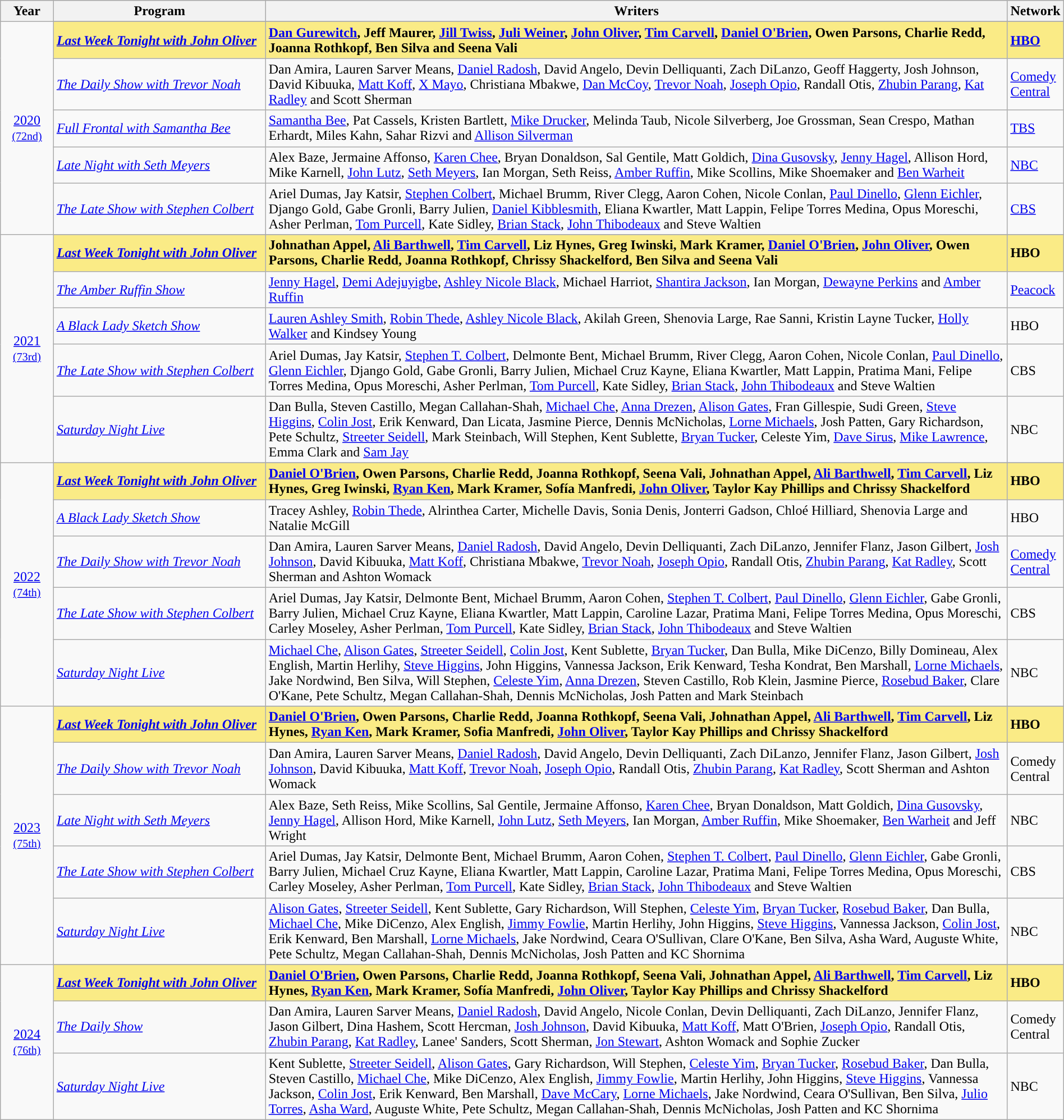<table class="wikitable" style="width:100%">
<tr bgcolor="#bebebe">
<th width="5%">Year</th>
<th width="20%">Program</th>
<th width="70%">Writers</th>
<th width="5%">Network</th>
</tr>
<tr>
<td rowspan=6 style="text-align:center"><a href='#'>2020</a><br><small><a href='#'>(72nd)</a></small><br></td>
</tr>
<tr style="background: #FAEB86;">
<td><strong><em><a href='#'>Last Week Tonight with John Oliver</a></em></strong></td>
<td><strong><a href='#'>Dan Gurewitch</a>, Jeff Maurer, <a href='#'>Jill Twiss</a>, <a href='#'>Juli Weiner</a>, <a href='#'>John Oliver</a>, <a href='#'>Tim Carvell</a>, <a href='#'>Daniel O'Brien</a>, Owen Parsons, Charlie Redd, Joanna Rothkopf, Ben Silva and Seena Vali</strong></td>
<td><strong><a href='#'>HBO</a></strong></td>
</tr>
<tr>
<td><em><a href='#'>The Daily Show with Trevor Noah</a></em></td>
<td>Dan Amira, Lauren Sarver Means, <a href='#'>Daniel Radosh</a>, David Angelo, Devin Delliquanti, Zach DiLanzo, Geoff Haggerty, Josh Johnson, David Kibuuka, <a href='#'>Matt Koff</a>, <a href='#'>X Mayo</a>, Christiana Mbakwe, <a href='#'>Dan McCoy</a>, <a href='#'>Trevor Noah</a>, <a href='#'>Joseph Opio</a>, Randall Otis, <a href='#'>Zhubin Parang</a>, <a href='#'>Kat Radley</a> and Scott Sherman</td>
<td><a href='#'>Comedy Central</a></td>
</tr>
<tr>
<td><em><a href='#'>Full Frontal with Samantha Bee</a></em></td>
<td><a href='#'>Samantha Bee</a>, Pat Cassels, Kristen Bartlett, <a href='#'>Mike Drucker</a>, Melinda Taub, Nicole Silverberg, Joe Grossman, Sean Crespo, Mathan Erhardt, Miles Kahn, Sahar Rizvi and <a href='#'>Allison Silverman</a></td>
<td><a href='#'>TBS</a></td>
</tr>
<tr>
<td><em><a href='#'>Late Night with Seth Meyers</a></em></td>
<td>Alex Baze, Jermaine Affonso, <a href='#'>Karen Chee</a>, Bryan Donaldson, Sal Gentile, Matt Goldich, <a href='#'>Dina Gusovsky</a>, <a href='#'>Jenny Hagel</a>, Allison Hord, Mike Karnell, <a href='#'>John Lutz</a>, <a href='#'>Seth Meyers</a>, Ian Morgan, Seth Reiss, <a href='#'>Amber Ruffin</a>, Mike Scollins, Mike Shoemaker and <a href='#'>Ben Warheit</a></td>
<td><a href='#'>NBC</a></td>
</tr>
<tr>
<td><em><a href='#'>The Late Show with Stephen Colbert</a></em></td>
<td>Ariel Dumas, Jay Katsir, <a href='#'>Stephen Colbert</a>, Michael Brumm, River Clegg, Aaron Cohen, Nicole Conlan, <a href='#'>Paul Dinello</a>, <a href='#'>Glenn Eichler</a>, Django Gold, Gabe Gronli, Barry Julien, <a href='#'>Daniel Kibblesmith</a>, Eliana Kwartler, Matt Lappin, Felipe Torres Medina, Opus Moreschi, Asher Perlman, <a href='#'>Tom Purcell</a>, Kate Sidley, <a href='#'>Brian Stack</a>, <a href='#'>John Thibodeaux</a> and Steve Waltien</td>
<td><a href='#'>CBS</a></td>
</tr>
<tr>
<td rowspan=6 style="text-align:center"><a href='#'>2021</a><br><small><a href='#'>(73rd)</a></small><br></td>
</tr>
<tr style="background: #FAEB86;">
<td><strong><em><a href='#'>Last Week Tonight with John Oliver</a></em></strong></td>
<td><strong>Johnathan Appel, <a href='#'>Ali Barthwell</a>, <a href='#'>Tim Carvell</a>, Liz Hynes, Greg Iwinski, Mark Kramer, <a href='#'>Daniel O'Brien</a>, <a href='#'>John Oliver</a>, Owen Parsons, Charlie Redd, Joanna Rothkopf, Chrissy Shackelford, Ben Silva and Seena Vali</strong></td>
<td><strong>HBO</strong></td>
</tr>
<tr>
<td><em><a href='#'>The Amber Ruffin Show</a></em></td>
<td><a href='#'>Jenny Hagel</a>, <a href='#'>Demi Adejuyigbe</a>, <a href='#'>Ashley Nicole Black</a>, Michael Harriot, <a href='#'>Shantira Jackson</a>, Ian Morgan, <a href='#'>Dewayne Perkins</a> and <a href='#'>Amber Ruffin</a></td>
<td><a href='#'>Peacock</a></td>
</tr>
<tr>
<td><em><a href='#'>A Black Lady Sketch Show</a></em></td>
<td><a href='#'>Lauren Ashley Smith</a>, <a href='#'>Robin Thede</a>, <a href='#'>Ashley Nicole Black</a>, Akilah Green, Shenovia Large, Rae Sanni, Kristin Layne Tucker, <a href='#'>Holly Walker</a> and Kindsey Young</td>
<td>HBO</td>
</tr>
<tr>
<td><em><a href='#'>The Late Show with Stephen Colbert</a></em></td>
<td>Ariel Dumas, Jay Katsir, <a href='#'>Stephen T. Colbert</a>, Delmonte Bent, Michael Brumm, River Clegg, Aaron Cohen, Nicole Conlan, <a href='#'>Paul Dinello</a>, <a href='#'>Glenn Eichler</a>, Django Gold, Gabe Gronli, Barry Julien, Michael Cruz Kayne, Eliana Kwartler, Matt Lappin, Pratima Mani, Felipe Torres Medina, Opus Moreschi, Asher Perlman, <a href='#'>Tom Purcell</a>, Kate Sidley, <a href='#'>Brian Stack</a>, <a href='#'>John Thibodeaux</a> and Steve Waltien</td>
<td>CBS</td>
</tr>
<tr>
<td><em><a href='#'>Saturday Night Live</a></em></td>
<td>Dan Bulla, Steven Castillo, Megan Callahan-Shah, <a href='#'>Michael Che</a>, <a href='#'>Anna Drezen</a>, <a href='#'>Alison Gates</a>, Fran Gillespie, Sudi Green, <a href='#'>Steve Higgins</a>, <a href='#'>Colin Jost</a>, Erik Kenward, Dan Licata, Jasmine Pierce, Dennis McNicholas, <a href='#'>Lorne Michaels</a>, Josh Patten, Gary Richardson, Pete Schultz, <a href='#'>Streeter Seidell</a>, Mark Steinbach, Will Stephen, Kent Sublette, <a href='#'>Bryan Tucker</a>, Celeste Yim, <a href='#'>Dave Sirus</a>, <a href='#'>Mike Lawrence</a>, Emma Clark and <a href='#'>Sam Jay</a></td>
<td>NBC</td>
</tr>
<tr>
<td rowspan=6 style="text-align:center"><a href='#'>2022</a><br><small><a href='#'>(74th)</a></small><br></td>
</tr>
<tr style="background: #FAEB86;">
<td><strong><em><a href='#'>Last Week Tonight with John Oliver</a></em></strong></td>
<td><strong><a href='#'>Daniel O'Brien</a>, Owen Parsons, Charlie Redd, Joanna Rothkopf, Seena Vali, Johnathan Appel, <a href='#'>Ali Barthwell</a>, <a href='#'>Tim Carvell</a>, Liz Hynes, Greg Iwinski, <a href='#'>Ryan Ken</a>, Mark Kramer, Sofía Manfredi, <a href='#'>John Oliver</a>, Taylor Kay Phillips and Chrissy Shackelford</strong></td>
<td><strong>HBO</strong></td>
</tr>
<tr>
<td><em><a href='#'>A Black Lady Sketch Show</a></em></td>
<td>Tracey Ashley, <a href='#'>Robin Thede</a>, Alrinthea Carter, Michelle Davis, Sonia Denis, Jonterri Gadson, Chloé Hilliard, Shenovia Large and Natalie McGill</td>
<td>HBO</td>
</tr>
<tr>
<td><em><a href='#'>The Daily Show with Trevor Noah</a></em></td>
<td>Dan Amira, Lauren Sarver Means, <a href='#'>Daniel Radosh</a>, David Angelo, Devin Delliquanti, Zach DiLanzo, Jennifer Flanz, Jason Gilbert, <a href='#'>Josh Johnson</a>, David Kibuuka, <a href='#'>Matt Koff</a>, Christiana Mbakwe, <a href='#'>Trevor Noah</a>, <a href='#'>Joseph Opio</a>, Randall Otis, <a href='#'>Zhubin Parang</a>, <a href='#'>Kat Radley</a>, Scott Sherman and Ashton Womack</td>
<td><a href='#'>Comedy Central</a></td>
</tr>
<tr>
<td><em><a href='#'>The Late Show with Stephen Colbert</a></em></td>
<td>Ariel Dumas, Jay Katsir, Delmonte Bent, Michael Brumm, Aaron Cohen, <a href='#'>Stephen T. Colbert</a>, <a href='#'>Paul Dinello</a>, <a href='#'>Glenn Eichler</a>, Gabe Gronli, Barry Julien, Michael Cruz Kayne, Eliana Kwartler, Matt Lappin, Caroline Lazar, Pratima Mani, Felipe Torres Medina, Opus Moreschi, Carley Moseley, Asher Perlman, <a href='#'>Tom Purcell</a>, Kate Sidley, <a href='#'>Brian Stack</a>, <a href='#'>John Thibodeaux</a> and Steve Waltien</td>
<td>CBS</td>
</tr>
<tr>
<td><em><a href='#'>Saturday Night Live</a></em></td>
<td><a href='#'>Michael Che</a>, <a href='#'>Alison Gates</a>, <a href='#'>Streeter Seidell</a>, <a href='#'>Colin Jost</a>, Kent Sublette, <a href='#'>Bryan Tucker</a>, Dan Bulla, Mike DiCenzo, Billy Domineau, Alex English, Martin Herlihy, <a href='#'>Steve Higgins</a>, John Higgins, Vannessa Jackson, Erik Kenward, Tesha Kondrat, Ben Marshall, <a href='#'>Lorne Michaels</a>, Jake Nordwind, Ben Silva, Will Stephen, <a href='#'>Celeste Yim</a>, <a href='#'>Anna Drezen</a>, Steven Castillo, Rob Klein, Jasmine Pierce, <a href='#'>Rosebud Baker</a>, Clare O'Kane, Pete Schultz, Megan Callahan-Shah, Dennis McNicholas, Josh Patten and Mark Steinbach</td>
<td>NBC</td>
</tr>
<tr>
<td rowspan=6 style="text-align:center"><a href='#'>2023</a><br><small><a href='#'>(75th)</a></small><br></td>
</tr>
<tr style="background: #FAEB86;">
<td><strong><em><a href='#'>Last Week Tonight with John Oliver</a></em></strong></td>
<td><strong><a href='#'>Daniel O'Brien</a>, Owen Parsons, Charlie Redd, Joanna Rothkopf, Seena Vali, Johnathan Appel, <a href='#'>Ali Barthwell</a>, <a href='#'>Tim Carvell</a>, Liz Hynes, <a href='#'>Ryan Ken</a>, Mark Kramer, Sofia Manfredi, <a href='#'>John Oliver</a>, Taylor Kay Phillips and Chrissy Shackelford</strong></td>
<td><strong>HBO</strong></td>
</tr>
<tr>
<td><em><a href='#'>The Daily Show with Trevor Noah</a></em></td>
<td>Dan Amira, Lauren Sarver Means, <a href='#'>Daniel Radosh</a>, David Angelo, Devin Delliquanti, Zach DiLanzo, Jennifer Flanz, Jason Gilbert, <a href='#'>Josh Johnson</a>, David Kibuuka, <a href='#'>Matt Koff</a>, <a href='#'>Trevor Noah</a>, <a href='#'>Joseph Opio</a>, Randall Otis, <a href='#'>Zhubin Parang</a>, <a href='#'>Kat Radley</a>, Scott Sherman and Ashton Womack</td>
<td>Comedy Central</td>
</tr>
<tr>
<td><em><a href='#'>Late Night with Seth Meyers</a></em></td>
<td>Alex Baze, Seth Reiss, Mike Scollins, Sal Gentile, Jermaine Affonso, <a href='#'>Karen Chee</a>, Bryan Donaldson, Matt Goldich, <a href='#'>Dina Gusovsky</a>, <a href='#'>Jenny Hagel</a>, Allison Hord, Mike Karnell, <a href='#'>John Lutz</a>, <a href='#'>Seth Meyers</a>, Ian Morgan, <a href='#'>Amber Ruffin</a>, Mike Shoemaker, <a href='#'>Ben Warheit</a> and Jeff Wright</td>
<td>NBC</td>
</tr>
<tr>
<td><em><a href='#'>The Late Show with Stephen Colbert</a></em></td>
<td>Ariel Dumas, Jay Katsir, Delmonte Bent, Michael Brumm, Aaron Cohen, <a href='#'>Stephen T. Colbert</a>, <a href='#'>Paul Dinello</a>, <a href='#'>Glenn Eichler</a>, Gabe Gronli, Barry Julien, Michael Cruz Kayne, Eliana Kwartler, Matt Lappin, Caroline Lazar, Pratima Mani, Felipe Torres Medina, Opus Moreschi, Carley Moseley, Asher Perlman, <a href='#'>Tom Purcell</a>, Kate Sidley, <a href='#'>Brian Stack</a>, <a href='#'>John Thibodeaux</a> and Steve Waltien</td>
<td>CBS</td>
</tr>
<tr>
<td><em><a href='#'>Saturday Night Live</a></em></td>
<td><a href='#'>Alison Gates</a>, <a href='#'>Streeter Seidell</a>, Kent Sublette, Gary Richardson, Will Stephen, <a href='#'>Celeste Yim</a>, <a href='#'>Bryan Tucker</a>, <a href='#'>Rosebud Baker</a>, Dan Bulla, <a href='#'>Michael Che</a>, Mike DiCenzo, Alex English, <a href='#'>Jimmy Fowlie</a>, Martin Herlihy, John Higgins, <a href='#'>Steve Higgins</a>, Vannessa Jackson, <a href='#'>Colin Jost</a>, Erik Kenward, Ben Marshall, <a href='#'>Lorne Michaels</a>, Jake Nordwind, Ceara O'Sullivan, Clare O'Kane, Ben Silva, Asha Ward, Auguste White, Pete Schultz, Megan Callahan-Shah, Dennis McNicholas, Josh Patten and KC Shornima</td>
<td>NBC</td>
</tr>
<tr>
<td rowspan=4 style="text-align:center"><a href='#'>2024</a><br><small><a href='#'>(76th)</a></small><br></td>
</tr>
<tr style="background: #FAEB86;">
<td><strong><em><a href='#'>Last Week Tonight with John Oliver</a></em></strong></td>
<td><strong><a href='#'>Daniel O'Brien</a>, Owen Parsons, Charlie Redd, Joanna Rothkopf, Seena Vali, Johnathan Appel, <a href='#'>Ali Barthwell</a>, <a href='#'>Tim Carvell</a>, Liz Hynes, <a href='#'>Ryan Ken</a>, Mark Kramer, Sofía Manfredi, <a href='#'>John Oliver</a>, Taylor Kay Phillips and Chrissy Shackelford</strong></td>
<td><strong>HBO</strong></td>
</tr>
<tr>
<td><em><a href='#'>The Daily Show</a></em></td>
<td>Dan Amira, Lauren Sarver Means, <a href='#'>Daniel Radosh</a>, David Angelo, Nicole Conlan, Devin Delliquanti, Zach DiLanzo, Jennifer Flanz, Jason Gilbert, Dina Hashem, Scott Hercman, <a href='#'>Josh Johnson</a>, David Kibuuka, <a href='#'>Matt Koff</a>, Matt O'Brien, <a href='#'>Joseph Opio</a>, Randall Otis, <a href='#'>Zhubin Parang</a>, <a href='#'>Kat Radley</a>, Lanee' Sanders, Scott Sherman, <a href='#'>Jon Stewart</a>, Ashton Womack and Sophie Zucker</td>
<td>Comedy Central</td>
</tr>
<tr>
<td><em><a href='#'>Saturday Night Live</a></em></td>
<td>Kent Sublette, <a href='#'>Streeter Seidell</a>, <a href='#'>Alison Gates</a>, Gary Richardson, Will Stephen, <a href='#'>Celeste Yim</a>, <a href='#'>Bryan Tucker</a>, <a href='#'>Rosebud Baker</a>, Dan Bulla, Steven Castillo, <a href='#'>Michael Che</a>, Mike DiCenzo, Alex English, <a href='#'>Jimmy Fowlie</a>, Martin Herlihy, John Higgins, <a href='#'>Steve Higgins</a>, Vannessa Jackson, <a href='#'>Colin Jost</a>, Erik Kenward, Ben Marshall, <a href='#'>Dave McCary</a>, <a href='#'>Lorne Michaels</a>, Jake Nordwind, Ceara O'Sullivan, Ben Silva, <a href='#'>Julio Torres</a>, <a href='#'>Asha Ward</a>, Auguste White, Pete Schultz, Megan Callahan-Shah, Dennis McNicholas, Josh Patten and KC Shornima</td>
<td>NBC</td>
</tr>
</table>
